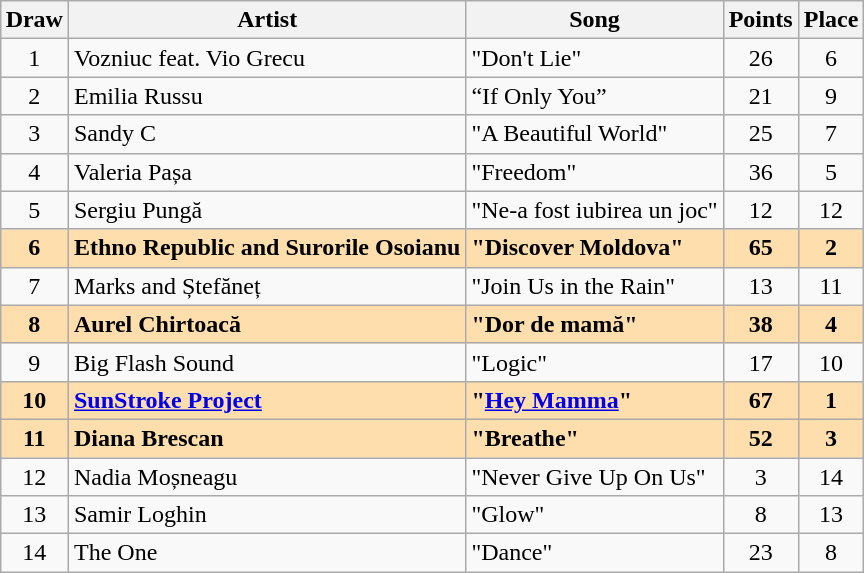<table class="sortable wikitable" style="margin: 1em auto 1em auto; text-align:center;">
<tr>
<th>Draw</th>
<th>Artist</th>
<th>Song</th>
<th>Points</th>
<th>Place</th>
</tr>
<tr>
<td>1</td>
<td align="left">Vozniuc feat. Vio Grecu</td>
<td align="left">"Don't Lie"</td>
<td>26</td>
<td>6</td>
</tr>
<tr>
<td>2</td>
<td align="left">Emilia Russu</td>
<td align="left">“If Only You”</td>
<td>21</td>
<td>9</td>
</tr>
<tr>
<td>3</td>
<td align="left">Sandy C</td>
<td align="left">"A Beautiful World"</td>
<td>25</td>
<td>7</td>
</tr>
<tr>
<td>4</td>
<td align="left">Valeria Pașa</td>
<td align="left">"Freedom"</td>
<td>36</td>
<td>5</td>
</tr>
<tr>
<td>5</td>
<td align="left">Sergiu Pungă</td>
<td align="left">"Ne-a fost iubirea un joc"</td>
<td>12</td>
<td>12</td>
</tr>
<tr style="font-weight:bold; background:navajowhite;">
<td>6</td>
<td align="left">Ethno Republic and Surorile Osoianu</td>
<td align="left">"Discover Moldova"</td>
<td>65</td>
<td>2</td>
</tr>
<tr>
<td>7</td>
<td align="left">Marks and Ștefăneț</td>
<td align="left">"Join Us in the Rain"</td>
<td>13</td>
<td>11</td>
</tr>
<tr style="font-weight:bold; background:navajowhite;">
<td>8</td>
<td align="left">Aurel Chirtoacă</td>
<td align="left">"Dor de mamă"</td>
<td>38</td>
<td>4</td>
</tr>
<tr>
<td>9</td>
<td align="left">Big Flash Sound</td>
<td align="left">"Logic"</td>
<td>17</td>
<td>10</td>
</tr>
<tr style="font-weight:bold; background:navajowhite;">
<td>10</td>
<td align="left"><a href='#'>SunStroke Project</a></td>
<td align="left">"<a href='#'>Hey Mamma</a>"</td>
<td>67</td>
<td>1</td>
</tr>
<tr style="font-weight:bold; background:navajowhite;">
<td>11</td>
<td align="left">Diana Brescan</td>
<td align="left">"Breathe"</td>
<td>52</td>
<td>3</td>
</tr>
<tr>
<td>12</td>
<td align="left">Nadia Moșneagu</td>
<td align="left">"Never Give Up On Us"</td>
<td>3</td>
<td>14</td>
</tr>
<tr>
<td>13</td>
<td align="left">Samir Loghin</td>
<td align="left">"Glow"</td>
<td>8</td>
<td>13</td>
</tr>
<tr>
<td>14</td>
<td align="left">The One</td>
<td align="left">"Dance"</td>
<td>23</td>
<td>8</td>
</tr>
</table>
